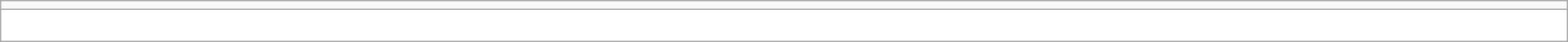<table class="wikitable mw-collapsible" width=100%>
<tr>
<td></td>
</tr>
<tr>
<td bgcolor=white><br></td>
</tr>
</table>
